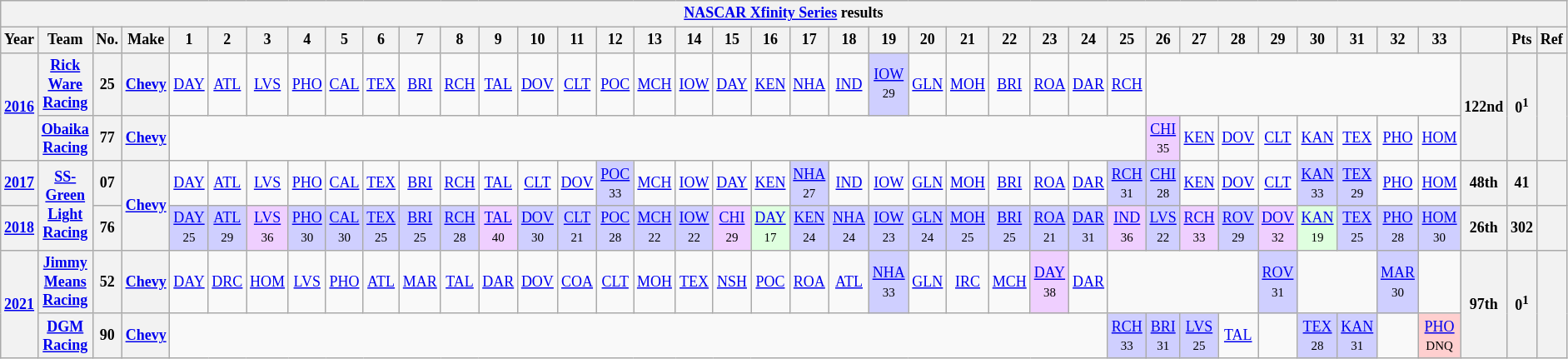<table class="wikitable" style="text-align:center; font-size:75%">
<tr>
<th colspan=40><a href='#'>NASCAR Xfinity Series</a> results</th>
</tr>
<tr>
<th>Year</th>
<th>Team</th>
<th>No.</th>
<th>Make</th>
<th>1</th>
<th>2</th>
<th>3</th>
<th>4</th>
<th>5</th>
<th>6</th>
<th>7</th>
<th>8</th>
<th>9</th>
<th>10</th>
<th>11</th>
<th>12</th>
<th>13</th>
<th>14</th>
<th>15</th>
<th>16</th>
<th>17</th>
<th>18</th>
<th>19</th>
<th>20</th>
<th>21</th>
<th>22</th>
<th>23</th>
<th>24</th>
<th>25</th>
<th>26</th>
<th>27</th>
<th>28</th>
<th>29</th>
<th>30</th>
<th>31</th>
<th>32</th>
<th>33</th>
<th></th>
<th>Pts</th>
<th>Ref</th>
</tr>
<tr>
<th rowspan=2><a href='#'>2016</a></th>
<th><a href='#'>Rick Ware Racing</a></th>
<th>25</th>
<th><a href='#'>Chevy</a></th>
<td><a href='#'>DAY</a></td>
<td><a href='#'>ATL</a></td>
<td><a href='#'>LVS</a></td>
<td><a href='#'>PHO</a></td>
<td><a href='#'>CAL</a></td>
<td><a href='#'>TEX</a></td>
<td><a href='#'>BRI</a></td>
<td><a href='#'>RCH</a></td>
<td><a href='#'>TAL</a></td>
<td><a href='#'>DOV</a></td>
<td><a href='#'>CLT</a></td>
<td><a href='#'>POC</a></td>
<td><a href='#'>MCH</a></td>
<td><a href='#'>IOW</a></td>
<td><a href='#'>DAY</a></td>
<td><a href='#'>KEN</a></td>
<td><a href='#'>NHA</a></td>
<td><a href='#'>IND</a></td>
<td style="background:#CFCFFF;"><a href='#'>IOW</a><br><small>29</small></td>
<td><a href='#'>GLN</a></td>
<td><a href='#'>MOH</a></td>
<td><a href='#'>BRI</a></td>
<td><a href='#'>ROA</a></td>
<td><a href='#'>DAR</a></td>
<td><a href='#'>RCH</a></td>
<td colspan=8></td>
<th rowspan=2>122nd</th>
<th rowspan=2>0<sup>1</sup></th>
<th rowspan=2></th>
</tr>
<tr>
<th><a href='#'>Obaika Racing</a></th>
<th>77</th>
<th><a href='#'>Chevy</a></th>
<td colspan=25></td>
<td style="background:#EFCFFF;"><a href='#'>CHI</a><br><small>35</small></td>
<td><a href='#'>KEN</a></td>
<td><a href='#'>DOV</a></td>
<td><a href='#'>CLT</a></td>
<td><a href='#'>KAN</a></td>
<td><a href='#'>TEX</a></td>
<td><a href='#'>PHO</a></td>
<td><a href='#'>HOM</a></td>
</tr>
<tr>
<th><a href='#'>2017</a></th>
<th rowspan=2><a href='#'>SS-Green Light Racing</a></th>
<th>07</th>
<th rowspan=2><a href='#'>Chevy</a></th>
<td><a href='#'>DAY</a></td>
<td><a href='#'>ATL</a></td>
<td><a href='#'>LVS</a></td>
<td><a href='#'>PHO</a></td>
<td><a href='#'>CAL</a></td>
<td><a href='#'>TEX</a></td>
<td><a href='#'>BRI</a></td>
<td><a href='#'>RCH</a></td>
<td><a href='#'>TAL</a></td>
<td><a href='#'>CLT</a></td>
<td><a href='#'>DOV</a></td>
<td style="background:#CFCFFF;"><a href='#'>POC</a><br><small>33</small></td>
<td><a href='#'>MCH</a></td>
<td><a href='#'>IOW</a></td>
<td><a href='#'>DAY</a></td>
<td><a href='#'>KEN</a></td>
<td style="background:#CFCFFF;"><a href='#'>NHA</a><br><small>27</small></td>
<td><a href='#'>IND</a></td>
<td><a href='#'>IOW</a></td>
<td><a href='#'>GLN</a></td>
<td><a href='#'>MOH</a></td>
<td><a href='#'>BRI</a></td>
<td><a href='#'>ROA</a></td>
<td><a href='#'>DAR</a></td>
<td style="background:#CFCFFF;"><a href='#'>RCH</a><br><small>31</small></td>
<td style="background:#CFCFFF;"><a href='#'>CHI</a><br><small>28</small></td>
<td><a href='#'>KEN</a></td>
<td><a href='#'>DOV</a></td>
<td><a href='#'>CLT</a></td>
<td style="background:#CFCFFF;"><a href='#'>KAN</a><br><small>33</small></td>
<td style="background:#CFCFFF;"><a href='#'>TEX</a><br><small>29</small></td>
<td><a href='#'>PHO</a></td>
<td><a href='#'>HOM</a></td>
<th>48th</th>
<th>41</th>
<th></th>
</tr>
<tr>
<th><a href='#'>2018</a></th>
<th>76</th>
<td style="background:#CFCFFF;"><a href='#'>DAY</a><br><small>25</small></td>
<td style="background:#CFCFFF;"><a href='#'>ATL</a><br><small>29</small></td>
<td style="background:#EFCFFF;"><a href='#'>LVS</a><br><small>36</small></td>
<td style="background:#CFCFFF;"><a href='#'>PHO</a><br><small>30</small></td>
<td style="background:#CFCFFF;"><a href='#'>CAL</a><br><small>30</small></td>
<td style="background:#CFCFFF;"><a href='#'>TEX</a><br><small>25</small></td>
<td style="background:#CFCFFF;"><a href='#'>BRI</a><br><small>25</small></td>
<td style="background:#CFCFFF;"><a href='#'>RCH</a><br><small>28</small></td>
<td style="background:#EFCFFF;"><a href='#'>TAL</a><br><small>40</small></td>
<td style="background:#CFCFFF;"><a href='#'>DOV</a><br><small>30</small></td>
<td style="background:#CFCFFF;"><a href='#'>CLT</a><br><small>21</small></td>
<td style="background:#CFCFFF;"><a href='#'>POC</a><br><small>28</small></td>
<td style="background:#CFCFFF;"><a href='#'>MCH</a><br><small>22</small></td>
<td style="background:#CFCFFF;"><a href='#'>IOW</a><br><small>22</small></td>
<td style="background:#EFCFFF;"><a href='#'>CHI</a><br><small>29</small></td>
<td style="background:#DFFFDF;"><a href='#'>DAY</a><br><small>17</small></td>
<td style="background:#CFCFFF;"><a href='#'>KEN</a><br><small>24</small></td>
<td style="background:#CFCFFF;"><a href='#'>NHA</a><br><small>24</small></td>
<td style="background:#CFCFFF;"><a href='#'>IOW</a><br><small>23</small></td>
<td style="background:#CFCFFF;"><a href='#'>GLN</a><br><small>24</small></td>
<td style="background:#CFCFFF;"><a href='#'>MOH</a><br><small>25</small></td>
<td style="background:#CFCFFF;"><a href='#'>BRI</a><br><small>25</small></td>
<td style="background:#CFCFFF;"><a href='#'>ROA</a><br><small>21</small></td>
<td style="background:#CFCFFF;"><a href='#'>DAR</a><br><small>31</small></td>
<td style="background:#EFCFFF;"><a href='#'>IND</a><br><small>36</small></td>
<td style="background:#CFCFFF;"><a href='#'>LVS</a><br><small>22</small></td>
<td style="background:#EFCFFF;"><a href='#'>RCH</a><br><small>33</small></td>
<td style="background:#CFCFFF;"><a href='#'>ROV</a><br><small>29</small></td>
<td style="background:#EFCFFF;"><a href='#'>DOV</a><br><small>32</small></td>
<td style="background:#DFFFDF;"><a href='#'>KAN</a><br><small>19</small></td>
<td style="background:#CFCFFF;"><a href='#'>TEX</a><br><small>25</small></td>
<td style="background:#CFCFFF;"><a href='#'>PHO</a><br><small>28</small></td>
<td style="background:#CFCFFF;"><a href='#'>HOM</a><br><small>30</small></td>
<th>26th</th>
<th>302</th>
<th></th>
</tr>
<tr>
<th rowspan=2><a href='#'>2021</a></th>
<th><a href='#'>Jimmy Means Racing</a></th>
<th>52</th>
<th><a href='#'>Chevy</a></th>
<td><a href='#'>DAY</a></td>
<td><a href='#'>DRC</a></td>
<td><a href='#'>HOM</a></td>
<td><a href='#'>LVS</a></td>
<td><a href='#'>PHO</a></td>
<td><a href='#'>ATL</a></td>
<td><a href='#'>MAR</a></td>
<td><a href='#'>TAL</a></td>
<td><a href='#'>DAR</a></td>
<td><a href='#'>DOV</a></td>
<td><a href='#'>COA</a></td>
<td><a href='#'>CLT</a></td>
<td><a href='#'>MOH</a></td>
<td><a href='#'>TEX</a></td>
<td><a href='#'>NSH</a></td>
<td><a href='#'>POC</a></td>
<td><a href='#'>ROA</a></td>
<td><a href='#'>ATL</a></td>
<td style="background:#CFCFFF;"><a href='#'>NHA</a><br><small>33</small></td>
<td><a href='#'>GLN</a></td>
<td><a href='#'>IRC</a></td>
<td><a href='#'>MCH</a></td>
<td style="background:#EFCFFF;"><a href='#'>DAY</a><br><small>38</small></td>
<td><a href='#'>DAR</a></td>
<td colspan=4></td>
<td style="background:#CFCFFF;"><a href='#'>ROV</a><br><small>31</small></td>
<td colspan=2></td>
<td style="background:#CFCFFF;"><a href='#'>MAR</a><br><small>30</small></td>
<td></td>
<th rowspan=2>97th</th>
<th rowspan=2>0<sup>1</sup></th>
<th rowspan=2></th>
</tr>
<tr>
<th><a href='#'>DGM Racing</a></th>
<th>90</th>
<th><a href='#'>Chevy</a></th>
<td colspan=24></td>
<td style="background:#CFCFFF;"><a href='#'>RCH</a><br><small>33</small></td>
<td style="background:#CFCFFF;"><a href='#'>BRI</a><br><small>31</small></td>
<td style="background:#CFCFFF;"><a href='#'>LVS</a><br><small>25</small></td>
<td><a href='#'>TAL</a></td>
<td></td>
<td style="background:#CFCFFF;"><a href='#'>TEX</a><br><small>28</small></td>
<td style="background:#CFCFFF;"><a href='#'>KAN</a><br><small>31</small></td>
<td></td>
<td style="background:#FFCFCF;"><a href='#'>PHO</a><br><small>DNQ</small></td>
</tr>
</table>
